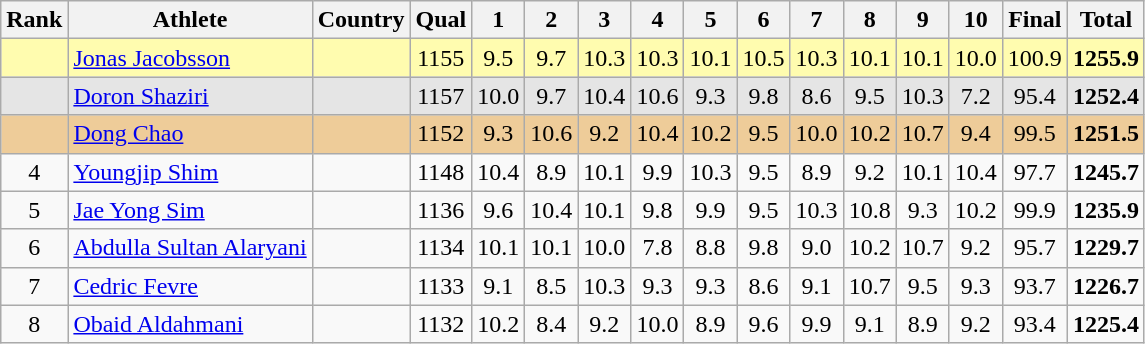<table class="wikitable sortable">
<tr>
<th>Rank</th>
<th>Athlete</th>
<th>Country</th>
<th>Qual</th>
<th class="unsortable" style="width: 28px">1</th>
<th class="unsortable" style="width: 28px">2</th>
<th class="unsortable" style="width: 28px">3</th>
<th class="unsortable" style="width: 28px">4</th>
<th class="unsortable" style="width: 28px">5</th>
<th class="unsortable" style="width: 28px">6</th>
<th class="unsortable" style="width: 28px">7</th>
<th class="unsortable" style="width: 28px">8</th>
<th class="unsortable" style="width: 28px">9</th>
<th class="unsortable" style="width: 28px">10</th>
<th>Final</th>
<th>Total</th>
</tr>
<tr style="background:#fffcaf;">
<td align="center"></td>
<td align="left"><a href='#'>Jonas Jacobsson</a></td>
<td align="left"></td>
<td align="center">1155</td>
<td align="center">9.5</td>
<td align="center">9.7</td>
<td align="center">10.3</td>
<td align="center">10.3</td>
<td align="center">10.1</td>
<td align="center">10.5</td>
<td align="center">10.3</td>
<td align="center">10.1</td>
<td align="center">10.1</td>
<td align="center">10.0</td>
<td align="center">100.9</td>
<td align="center"><strong>1255.9</strong></td>
</tr>
<tr style="background:#e5e5e5;">
<td align="center"></td>
<td align="left"><a href='#'>Doron Shaziri</a></td>
<td align="left"></td>
<td align="center">1157</td>
<td align="center">10.0</td>
<td align="center">9.7</td>
<td align="center">10.4</td>
<td align="center">10.6</td>
<td align="center">9.3</td>
<td align="center">9.8</td>
<td align="center">8.6</td>
<td align="center">9.5</td>
<td align="center">10.3</td>
<td align="center">7.2</td>
<td align="center">95.4</td>
<td align="center"><strong>1252.4</strong></td>
</tr>
<tr style="background:#ec9;">
<td align="center"></td>
<td align="left"><a href='#'>Dong Chao</a></td>
<td align="left"></td>
<td align="center">1152</td>
<td align="center">9.3</td>
<td align="center">10.6</td>
<td align="center">9.2</td>
<td align="center">10.4</td>
<td align="center">10.2</td>
<td align="center">9.5</td>
<td align="center">10.0</td>
<td align="center">10.2</td>
<td align="center">10.7</td>
<td align="center">9.4</td>
<td align="center">99.5</td>
<td align="center"><strong>1251.5</strong></td>
</tr>
<tr>
<td align="center">4</td>
<td align="left"><a href='#'>Youngjip Shim</a></td>
<td align="left"></td>
<td align="center">1148</td>
<td align="center">10.4</td>
<td align="center">8.9</td>
<td align="center">10.1</td>
<td align="center">9.9</td>
<td align="center">10.3</td>
<td align="center">9.5</td>
<td align="center">8.9</td>
<td align="center">9.2</td>
<td align="center">10.1</td>
<td align="center">10.4</td>
<td align="center">97.7</td>
<td align="center"><strong>1245.7</strong></td>
</tr>
<tr>
<td align="center">5</td>
<td align="left"><a href='#'>Jae Yong Sim</a></td>
<td align="left"></td>
<td align="center">1136</td>
<td align="center">9.6</td>
<td align="center">10.4</td>
<td align="center">10.1</td>
<td align="center">9.8</td>
<td align="center">9.9</td>
<td align="center">9.5</td>
<td align="center">10.3</td>
<td align="center">10.8</td>
<td align="center">9.3</td>
<td align="center">10.2</td>
<td align="center">99.9</td>
<td align="center"><strong>1235.9</strong></td>
</tr>
<tr>
<td align="center">6</td>
<td align="left"><a href='#'>Abdulla Sultan Alaryani</a></td>
<td align="left"></td>
<td align="center">1134</td>
<td align="center">10.1</td>
<td align="center">10.1</td>
<td align="center">10.0</td>
<td align="center">7.8</td>
<td align="center">8.8</td>
<td align="center">9.8</td>
<td align="center">9.0</td>
<td align="center">10.2</td>
<td align="center">10.7</td>
<td align="center">9.2</td>
<td align="center">95.7</td>
<td align="center"><strong>1229.7</strong></td>
</tr>
<tr>
<td align="center">7</td>
<td align="left"><a href='#'>Cedric Fevre</a></td>
<td align="left"></td>
<td align="center">1133</td>
<td align="center">9.1</td>
<td align="center">8.5</td>
<td align="center">10.3</td>
<td align="center">9.3</td>
<td align="center">9.3</td>
<td align="center">8.6</td>
<td align="center">9.1</td>
<td align="center">10.7</td>
<td align="center">9.5</td>
<td align="center">9.3</td>
<td align="center">93.7</td>
<td align="center"><strong>1226.7</strong></td>
</tr>
<tr>
<td align="center">8</td>
<td align="left"><a href='#'>Obaid Aldahmani</a></td>
<td align="left"></td>
<td align="center">1132</td>
<td align="center">10.2</td>
<td align="center">8.4</td>
<td align="center">9.2</td>
<td align="center">10.0</td>
<td align="center">8.9</td>
<td align="center">9.6</td>
<td align="center">9.9</td>
<td align="center">9.1</td>
<td align="center">8.9</td>
<td align="center">9.2</td>
<td align="center">93.4</td>
<td align="center"><strong>1225.4</strong></td>
</tr>
</table>
